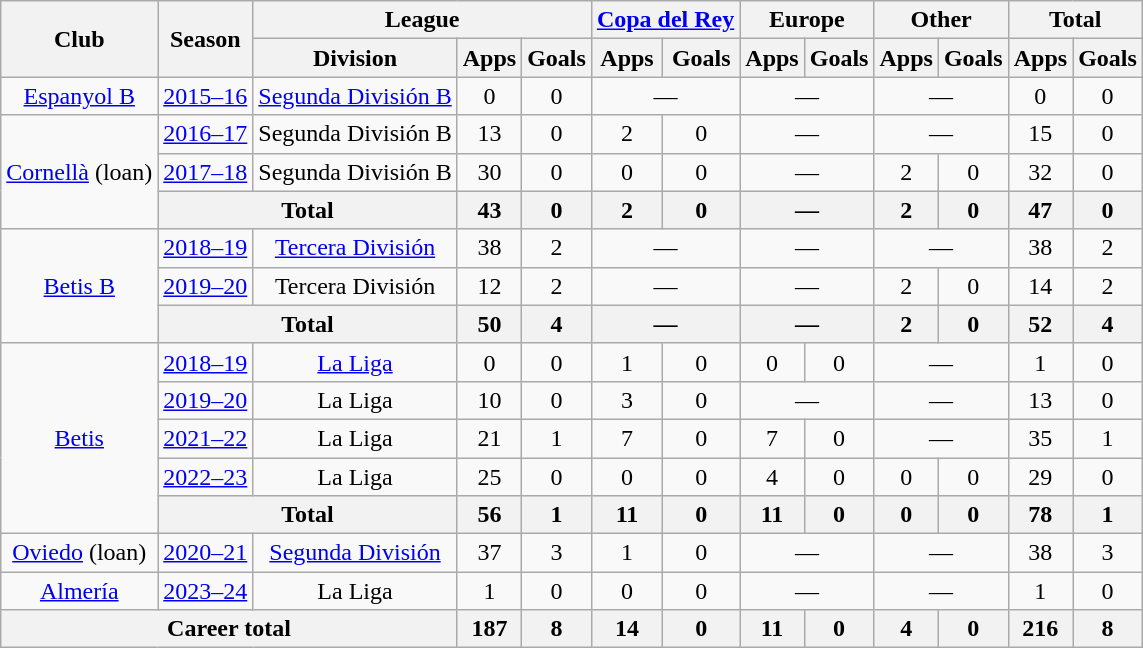<table class="wikitable" style="text-align:center">
<tr>
<th rowspan="2">Club</th>
<th rowspan="2">Season</th>
<th colspan="3">League</th>
<th colspan="2"><a href='#'>Copa del Rey</a></th>
<th colspan="2">Europe</th>
<th colspan="2">Other</th>
<th colspan="2">Total</th>
</tr>
<tr>
<th>Division</th>
<th>Apps</th>
<th>Goals</th>
<th>Apps</th>
<th>Goals</th>
<th>Apps</th>
<th>Goals</th>
<th>Apps</th>
<th>Goals</th>
<th>Apps</th>
<th>Goals</th>
</tr>
<tr>
<td><a href='#'>Espanyol B</a></td>
<td><a href='#'>2015–16</a></td>
<td><a href='#'>Segunda División B</a></td>
<td>0</td>
<td>0</td>
<td colspan="2">—</td>
<td colspan="2">—</td>
<td colspan="2">—</td>
<td>0</td>
<td>0</td>
</tr>
<tr>
<td rowspan="3"><a href='#'>Cornellà</a> (loan)</td>
<td><a href='#'>2016–17</a></td>
<td>Segunda División B</td>
<td>13</td>
<td>0</td>
<td>2</td>
<td>0</td>
<td colspan="2">—</td>
<td colspan="2">—</td>
<td>15</td>
<td>0</td>
</tr>
<tr>
<td><a href='#'>2017–18</a></td>
<td>Segunda División B</td>
<td>30</td>
<td>0</td>
<td>0</td>
<td>0</td>
<td colspan="2">—</td>
<td>2</td>
<td>0</td>
<td>32</td>
<td>0</td>
</tr>
<tr>
<th colspan="2">Total</th>
<th>43</th>
<th>0</th>
<th>2</th>
<th>0</th>
<th colspan="2">—</th>
<th>2</th>
<th>0</th>
<th>47</th>
<th>0</th>
</tr>
<tr>
<td rowspan="3"><a href='#'>Betis B</a></td>
<td><a href='#'>2018–19</a></td>
<td><a href='#'>Tercera División</a></td>
<td>38</td>
<td>2</td>
<td colspan="2">—</td>
<td colspan="2">—</td>
<td colspan="2">—</td>
<td>38</td>
<td>2</td>
</tr>
<tr>
<td><a href='#'>2019–20</a></td>
<td>Tercera División</td>
<td>12</td>
<td>2</td>
<td colspan="2">—</td>
<td colspan="2">—</td>
<td>2</td>
<td>0</td>
<td>14</td>
<td>2</td>
</tr>
<tr>
<th colspan="2">Total</th>
<th>50</th>
<th>4</th>
<th colspan="2">—</th>
<th colspan="2">—</th>
<th>2</th>
<th>0</th>
<th>52</th>
<th>4</th>
</tr>
<tr>
<td rowspan="5"><a href='#'>Betis</a></td>
<td><a href='#'>2018–19</a></td>
<td><a href='#'>La Liga</a></td>
<td>0</td>
<td>0</td>
<td>1</td>
<td>0</td>
<td>0</td>
<td>0</td>
<td colspan="2">—</td>
<td>1</td>
<td>0</td>
</tr>
<tr>
<td><a href='#'>2019–20</a></td>
<td>La Liga</td>
<td>10</td>
<td>0</td>
<td>3</td>
<td>0</td>
<td colspan="2">—</td>
<td colspan="2">—</td>
<td>13</td>
<td>0</td>
</tr>
<tr>
<td><a href='#'>2021–22</a></td>
<td>La Liga</td>
<td>21</td>
<td>1</td>
<td>7</td>
<td>0</td>
<td>7</td>
<td>0</td>
<td colspan="2">—</td>
<td>35</td>
<td>1</td>
</tr>
<tr>
<td><a href='#'>2022–23</a></td>
<td>La Liga</td>
<td>25</td>
<td>0</td>
<td>0</td>
<td>0</td>
<td>4</td>
<td>0</td>
<td>0</td>
<td>0</td>
<td>29</td>
<td>0</td>
</tr>
<tr>
<th colspan="2">Total</th>
<th>56</th>
<th>1</th>
<th>11</th>
<th>0</th>
<th>11</th>
<th>0</th>
<th>0</th>
<th>0</th>
<th>78</th>
<th>1</th>
</tr>
<tr>
<td><a href='#'>Oviedo</a> (loan)</td>
<td><a href='#'>2020–21</a></td>
<td><a href='#'>Segunda División</a></td>
<td>37</td>
<td>3</td>
<td>1</td>
<td>0</td>
<td colspan="2">—</td>
<td colspan="2">—</td>
<td>38</td>
<td>3</td>
</tr>
<tr>
<td><a href='#'>Almería</a></td>
<td><a href='#'>2023–24</a></td>
<td>La Liga</td>
<td>1</td>
<td>0</td>
<td>0</td>
<td>0</td>
<td colspan="2">—</td>
<td colspan="2">—</td>
<td>1</td>
<td>0</td>
</tr>
<tr>
<th colspan="3">Career total</th>
<th>187</th>
<th>8</th>
<th>14</th>
<th>0</th>
<th>11</th>
<th>0</th>
<th>4</th>
<th>0</th>
<th>216</th>
<th>8</th>
</tr>
</table>
